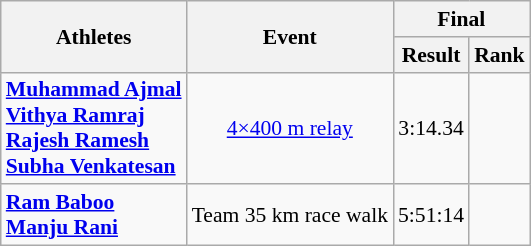<table class="wikitable" style="text-align:center; font-size:90%">
<tr>
<th rowspan="2">Athletes</th>
<th rowspan="2">Event</th>
<th colspan="2">Final</th>
</tr>
<tr>
<th>Result</th>
<th>Rank</th>
</tr>
<tr>
<td style="text-align:left"><strong><a href='#'>Muhammad Ajmal</a><br><a href='#'>Vithya Ramraj</a><br><a href='#'>Rajesh Ramesh</a><br><a href='#'>Subha Venkatesan</a></strong></td>
<td><a href='#'>4×400 m relay</a></td>
<td>3:14.34 <strong></strong></td>
<td><strong></strong></td>
</tr>
<tr>
<td style="text-align:left"><strong><a href='#'>Ram Baboo</a><br><a href='#'>Manju Rani</a></strong></td>
<td>Team 35 km race walk</td>
<td>5:51:14</td>
<td><strong></strong></td>
</tr>
</table>
